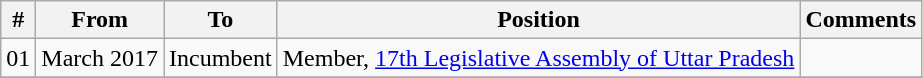<table class="wikitable sortable">
<tr>
<th>#</th>
<th>From</th>
<th>To</th>
<th>Position</th>
<th>Comments</th>
</tr>
<tr>
<td>01</td>
<td>March 2017</td>
<td>Incumbent</td>
<td>Member, <a href='#'>17th Legislative Assembly of Uttar Pradesh</a></td>
<td></td>
</tr>
<tr>
</tr>
</table>
